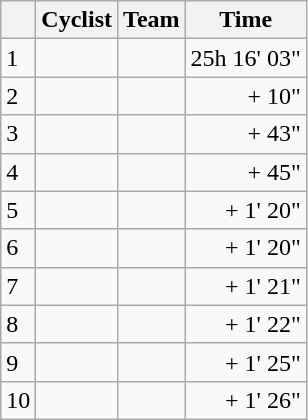<table class="wikitable">
<tr>
<th></th>
<th>Cyclist</th>
<th>Team</th>
<th>Time</th>
</tr>
<tr>
<td>1</td>
<td></td>
<td></td>
<td align="right">25h 16' 03"</td>
</tr>
<tr>
<td>2</td>
<td></td>
<td></td>
<td align="right">+ 10"</td>
</tr>
<tr>
<td>3</td>
<td></td>
<td></td>
<td align="right">+ 43"</td>
</tr>
<tr>
<td>4</td>
<td></td>
<td></td>
<td align="right">+ 45"</td>
</tr>
<tr>
<td>5</td>
<td></td>
<td></td>
<td align="right">+ 1' 20"</td>
</tr>
<tr>
<td>6</td>
<td></td>
<td></td>
<td align="right">+ 1' 20"</td>
</tr>
<tr>
<td>7</td>
<td></td>
<td></td>
<td align="right">+ 1' 21"</td>
</tr>
<tr>
<td>8</td>
<td></td>
<td></td>
<td align="right">+ 1' 22"</td>
</tr>
<tr>
<td>9</td>
<td></td>
<td></td>
<td align="right">+ 1' 25"</td>
</tr>
<tr>
<td>10</td>
<td></td>
<td></td>
<td align="right">+ 1' 26"</td>
</tr>
</table>
